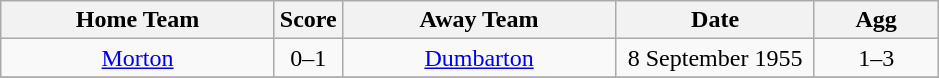<table class="wikitable" style="text-align:center;">
<tr>
<th width=175>Home Team</th>
<th width=20>Score</th>
<th width=175>Away Team</th>
<th width= 125>Date</th>
<th width= 75>Agg</th>
</tr>
<tr>
<td><a href='#'>Morton</a></td>
<td>0–1</td>
<td><a href='#'>Dumbarton</a></td>
<td>8 September 1955</td>
<td>1–3</td>
</tr>
<tr>
</tr>
</table>
